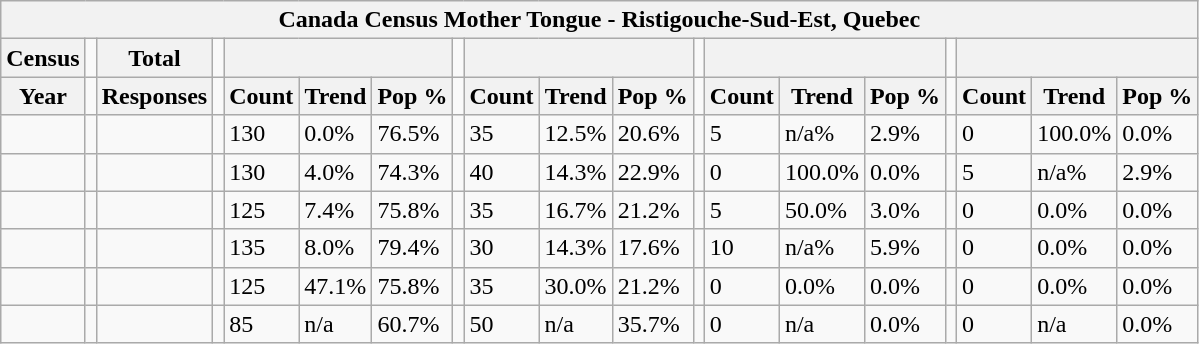<table class="wikitable">
<tr>
<th colspan="19">Canada Census Mother Tongue - Ristigouche-Sud-Est, Quebec</th>
</tr>
<tr>
<th>Census</th>
<td></td>
<th>Total</th>
<td colspan="1"></td>
<th colspan="3"></th>
<td colspan="1"></td>
<th colspan="3"></th>
<td colspan="1"></td>
<th colspan="3"></th>
<td colspan="1"></td>
<th colspan="3"></th>
</tr>
<tr>
<th>Year</th>
<td></td>
<th>Responses</th>
<td></td>
<th>Count</th>
<th>Trend</th>
<th>Pop %</th>
<td></td>
<th>Count</th>
<th>Trend</th>
<th>Pop %</th>
<td></td>
<th>Count</th>
<th>Trend</th>
<th>Pop %</th>
<td></td>
<th>Count</th>
<th>Trend</th>
<th>Pop %</th>
</tr>
<tr>
<td></td>
<td></td>
<td></td>
<td></td>
<td>130</td>
<td> 0.0%</td>
<td>76.5%</td>
<td></td>
<td>35</td>
<td> 12.5%</td>
<td>20.6%</td>
<td></td>
<td>5</td>
<td> n/a%</td>
<td>2.9%</td>
<td></td>
<td>0</td>
<td> 100.0%</td>
<td>0.0%</td>
</tr>
<tr>
<td></td>
<td></td>
<td></td>
<td></td>
<td>130</td>
<td> 4.0%</td>
<td>74.3%</td>
<td></td>
<td>40</td>
<td> 14.3%</td>
<td>22.9%</td>
<td></td>
<td>0</td>
<td> 100.0%</td>
<td>0.0%</td>
<td></td>
<td>5</td>
<td> n/a%</td>
<td>2.9%</td>
</tr>
<tr>
<td></td>
<td></td>
<td></td>
<td></td>
<td>125</td>
<td> 7.4%</td>
<td>75.8%</td>
<td></td>
<td>35</td>
<td> 16.7%</td>
<td>21.2%</td>
<td></td>
<td>5</td>
<td> 50.0%</td>
<td>3.0%</td>
<td></td>
<td>0</td>
<td> 0.0%</td>
<td>0.0%</td>
</tr>
<tr>
<td></td>
<td></td>
<td></td>
<td></td>
<td>135</td>
<td> 8.0%</td>
<td>79.4%</td>
<td></td>
<td>30</td>
<td> 14.3%</td>
<td>17.6%</td>
<td></td>
<td>10</td>
<td> n/a%</td>
<td>5.9%</td>
<td></td>
<td>0</td>
<td> 0.0%</td>
<td>0.0%</td>
</tr>
<tr>
<td></td>
<td></td>
<td></td>
<td></td>
<td>125</td>
<td> 47.1%</td>
<td>75.8%</td>
<td></td>
<td>35</td>
<td> 30.0%</td>
<td>21.2%</td>
<td></td>
<td>0</td>
<td> 0.0%</td>
<td>0.0%</td>
<td></td>
<td>0</td>
<td> 0.0%</td>
<td>0.0%</td>
</tr>
<tr>
<td></td>
<td></td>
<td></td>
<td></td>
<td>85</td>
<td>n/a</td>
<td>60.7%</td>
<td></td>
<td>50</td>
<td>n/a</td>
<td>35.7%</td>
<td></td>
<td>0</td>
<td>n/a</td>
<td>0.0%</td>
<td></td>
<td>0</td>
<td>n/a</td>
<td>0.0%</td>
</tr>
</table>
